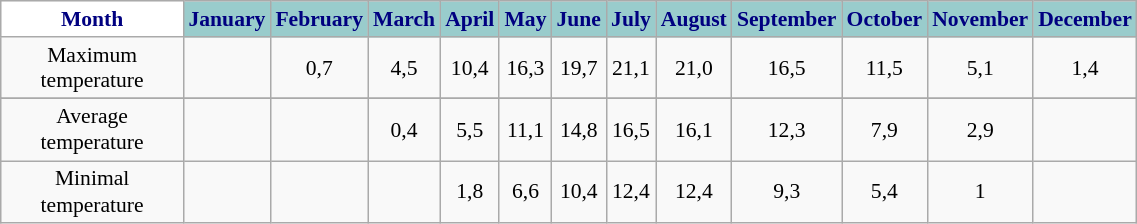<table class="wikitable" style="font-size:90%;width:60%;border:0px;text-align:center;line-height:120%;">
<tr>
<th style="background: #FFFFFF; color: #000080" height="17">Month</th>
<th style="background: #99CCCC; color:#000080;">January</th>
<th style="background: #99CCCC; color:#000080;">February</th>
<th style="background: #99CCCC; color:#000080;">March</th>
<th style="background: #99CCCC; color:#000080;">April</th>
<th style="background: #99CCCC; color:#000080;">May</th>
<th style="background: #99CCCC; color:#000080;">June</th>
<th style="background: #99CCCC; color:#000080;">July</th>
<th style="background: #99CCCC; color:#000080;">August</th>
<th style="background: #99CCCC; color:#000080;">September</th>
<th style="background: #99CCCC; color:#000080;">October</th>
<th style="background: #99CCCC; color:#000080;">November</th>
<th style="background: #99CCCC; color:#000080;">December</th>
</tr>
<tr>
<td>Maximum temperature</td>
<td></td>
<td>0,7</td>
<td>4,5</td>
<td>10,4</td>
<td>16,3</td>
<td>19,7</td>
<td>21,1</td>
<td>21,0</td>
<td>16,5</td>
<td>11,5</td>
<td>5,1</td>
<td>1,4</td>
</tr>
<tr>
</tr>
<tr>
<td>Average temperature</td>
<td></td>
<td></td>
<td>0,4</td>
<td>5,5</td>
<td>11,1</td>
<td>14,8</td>
<td>16,5</td>
<td>16,1</td>
<td>12,3</td>
<td>7,9</td>
<td>2,9</td>
<td></td>
</tr>
<tr>
<td>Minimal temperature</td>
<td></td>
<td></td>
<td></td>
<td>1,8</td>
<td>6,6</td>
<td>10,4</td>
<td>12,4</td>
<td>12,4</td>
<td>9,3</td>
<td>5,4</td>
<td>1</td>
<td></td>
</tr>
</table>
